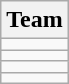<table class="wikitable">
<tr>
<th>Team</th>
</tr>
<tr>
<td></td>
</tr>
<tr>
<td></td>
</tr>
<tr>
<td></td>
</tr>
<tr>
<td></td>
</tr>
</table>
